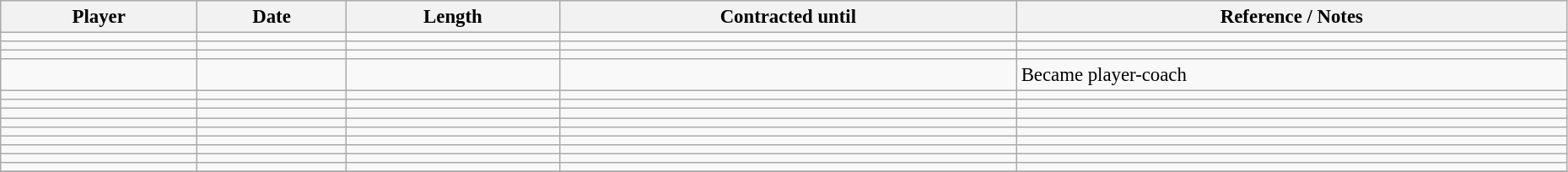<table width=98% class="wikitable sortable" style="text-align:center; font-size:95%; text-align:left">
<tr>
<th>Player</th>
<th>Date</th>
<th>Length</th>
<th>Contracted until</th>
<th>Reference / Notes</th>
</tr>
<tr>
<td></td>
<td></td>
<td></td>
<td></td>
<td></td>
</tr>
<tr>
<td></td>
<td></td>
<td></td>
<td></td>
<td></td>
</tr>
<tr>
<td></td>
<td></td>
<td></td>
<td></td>
<td></td>
</tr>
<tr>
<td></td>
<td></td>
<td></td>
<td></td>
<td>Became player-coach</td>
</tr>
<tr>
<td></td>
<td></td>
<td></td>
<td></td>
<td></td>
</tr>
<tr>
<td></td>
<td></td>
<td></td>
<td></td>
<td></td>
</tr>
<tr>
<td></td>
<td></td>
<td></td>
<td></td>
<td></td>
</tr>
<tr>
<td></td>
<td></td>
<td></td>
<td></td>
<td></td>
</tr>
<tr>
<td></td>
<td></td>
<td></td>
<td></td>
<td></td>
</tr>
<tr>
<td></td>
<td></td>
<td></td>
<td></td>
<td></td>
</tr>
<tr>
<td></td>
<td></td>
<td></td>
<td></td>
<td></td>
</tr>
<tr>
<td></td>
<td></td>
<td></td>
<td></td>
<td></td>
</tr>
<tr>
<td></td>
<td></td>
<td></td>
<td></td>
<td></td>
</tr>
<tr>
</tr>
</table>
